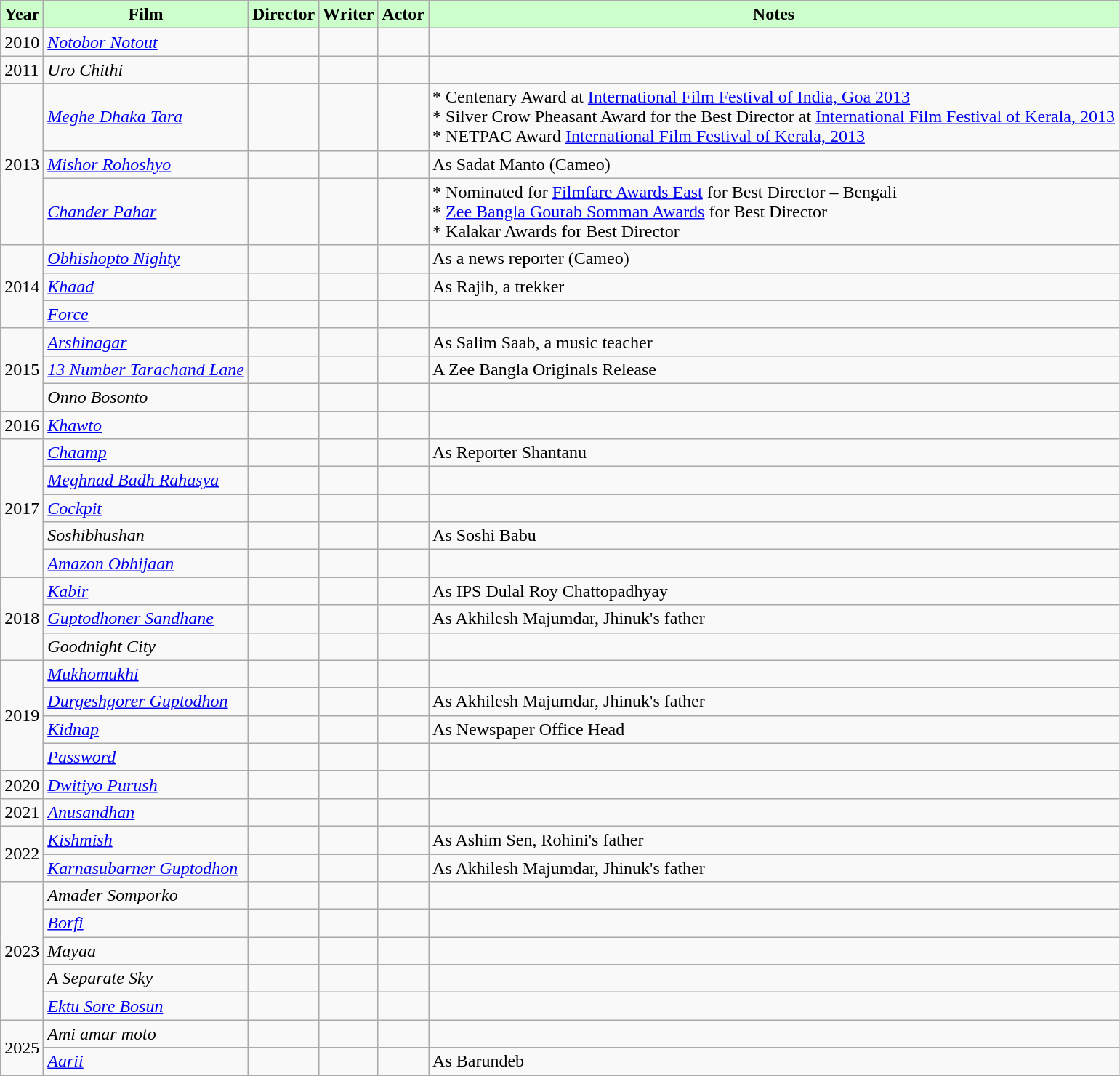<table class="wikitable sortable">
<tr>
<th style="background:#cfc; text-align:center;"><strong>Year</strong></th>
<th style="background:#cfc; text-align:center;"><strong>Film</strong></th>
<th style="background:#cfc; text-align:center;"><strong>Director</strong></th>
<th style="background:#cfc; text-align:center;"><strong>Writer</strong></th>
<th style="background:#cfc; text-align:center;"><strong>Actor</strong></th>
<th style="background:#cfc; text-align:center;"><strong>Notes</strong></th>
</tr>
<tr>
<td>2010</td>
<td><em><a href='#'>Notobor Notout</a></em></td>
<td></td>
<td></td>
<td></td>
<td></td>
</tr>
<tr>
<td>2011</td>
<td><em>Uro Chithi</em></td>
<td></td>
<td></td>
<td></td>
<td></td>
</tr>
<tr>
<td rowspan=3>2013</td>
<td><em><a href='#'>Meghe Dhaka Tara</a></em></td>
<td></td>
<td></td>
<td></td>
<td>* Centenary Award at <a href='#'>International Film Festival of India, Goa 2013</a> <br> * Silver Crow Pheasant Award for the Best Director at <a href='#'>International Film Festival of Kerala, 2013</a> <br> * NETPAC Award <a href='#'>International Film Festival of Kerala, 2013</a></td>
</tr>
<tr>
<td><em><a href='#'>Mishor Rohoshyo</a></em></td>
<td></td>
<td></td>
<td></td>
<td>As Sadat Manto (Cameo)</td>
</tr>
<tr>
<td><em><a href='#'>Chander Pahar</a></em></td>
<td></td>
<td></td>
<td></td>
<td>* Nominated for <a href='#'>Filmfare Awards East</a> for Best Director – Bengali <br> * <a href='#'>Zee Bangla Gourab Somman Awards</a> for Best Director <br> * Kalakar Awards for Best Director</td>
</tr>
<tr>
<td rowspan=3>2014</td>
<td><em><a href='#'>Obhishopto Nighty</a></em></td>
<td></td>
<td></td>
<td></td>
<td>As a news reporter (Cameo)</td>
</tr>
<tr>
<td><em><a href='#'>Khaad</a></em></td>
<td></td>
<td></td>
<td></td>
<td>As Rajib, a trekker</td>
</tr>
<tr>
<td><em><a href='#'>Force</a></em></td>
<td></td>
<td></td>
<td></td>
<td></td>
</tr>
<tr>
<td rowspan="3">2015</td>
<td><em><a href='#'>Arshinagar</a></em></td>
<td></td>
<td></td>
<td></td>
<td>As Salim Saab, a music teacher</td>
</tr>
<tr>
<td><em><a href='#'>13 Number Tarachand Lane</a></em></td>
<td></td>
<td></td>
<td></td>
<td>A Zee Bangla Originals Release</td>
</tr>
<tr>
<td><em>Onno Bosonto</em></td>
<td></td>
<td></td>
<td></td>
<td></td>
</tr>
<tr>
<td>2016</td>
<td><em><a href='#'>Khawto</a></em></td>
<td></td>
<td></td>
<td></td>
<td></td>
</tr>
<tr>
<td rowspan=5>2017</td>
<td><em><a href='#'>Chaamp</a></em></td>
<td></td>
<td></td>
<td></td>
<td>As Reporter Shantanu</td>
</tr>
<tr>
<td><em><a href='#'>Meghnad Badh Rahasya</a></em></td>
<td></td>
<td></td>
<td></td>
<td></td>
</tr>
<tr>
<td><em><a href='#'>Cockpit</a></em></td>
<td></td>
<td></td>
<td></td>
<td></td>
</tr>
<tr>
<td><em>Soshibhushan</em></td>
<td></td>
<td></td>
<td></td>
<td>As Soshi Babu</td>
</tr>
<tr>
<td><em><a href='#'>Amazon Obhijaan</a></em></td>
<td></td>
<td></td>
<td></td>
<td></td>
</tr>
<tr>
<td rowspan="3">2018</td>
<td><em><a href='#'>Kabir</a></em></td>
<td></td>
<td></td>
<td></td>
<td>As IPS Dulal Roy Chattopadhyay</td>
</tr>
<tr>
<td><em><a href='#'>Guptodhoner Sandhane</a></em></td>
<td></td>
<td></td>
<td></td>
<td>As Akhilesh Majumdar, Jhinuk's father</td>
</tr>
<tr>
<td><em>Goodnight City</em></td>
<td></td>
<td></td>
<td></td>
<td></td>
</tr>
<tr>
<td rowspan="4">2019</td>
<td><em><a href='#'>Mukhomukhi</a></em></td>
<td></td>
<td></td>
<td></td>
<td></td>
</tr>
<tr>
<td><em><a href='#'>Durgeshgorer Guptodhon</a></em></td>
<td></td>
<td></td>
<td></td>
<td>As Akhilesh Majumdar, Jhinuk's father</td>
</tr>
<tr>
<td><em><a href='#'>Kidnap</a></em></td>
<td></td>
<td></td>
<td></td>
<td>As Newspaper Office Head</td>
</tr>
<tr>
<td><em><a href='#'>Password</a></em></td>
<td></td>
<td></td>
<td></td>
<td style="text-align:center;"></td>
</tr>
<tr>
<td>2020</td>
<td><em><a href='#'>Dwitiyo Purush</a></em></td>
<td></td>
<td></td>
<td></td>
<td></td>
</tr>
<tr>
<td>2021</td>
<td><em><a href='#'>Anusandhan</a></em></td>
<td></td>
<td></td>
<td></td>
<td style="text-align:center;"></td>
</tr>
<tr>
<td rowspan="2">2022</td>
<td><em><a href='#'>Kishmish</a></em></td>
<td></td>
<td></td>
<td></td>
<td>As Ashim Sen, Rohini's father</td>
</tr>
<tr>
<td><em><a href='#'>Karnasubarner Guptodhon</a></em></td>
<td></td>
<td></td>
<td></td>
<td>As Akhilesh Majumdar, Jhinuk's father</td>
</tr>
<tr>
<td rowspan="5">2023</td>
<td><em>Amader Somporko</em></td>
<td></td>
<td></td>
<td></td>
<td></td>
</tr>
<tr>
<td><em><a href='#'>Borfi</a></em></td>
<td></td>
<td></td>
<td></td>
<td></td>
</tr>
<tr>
<td><em>Mayaa</em></td>
<td></td>
<td></td>
<td></td>
<td></td>
</tr>
<tr>
<td><em>A Separate Sky</em></td>
<td></td>
<td></td>
<td></td>
<td></td>
</tr>
<tr>
<td><em><a href='#'>Ektu Sore Bosun</a></em></td>
<td></td>
<td></td>
<td></td>
<td></td>
</tr>
<tr>
<td rowspan="2">2025</td>
<td><em>Ami amar moto</em></td>
<td></td>
<td></td>
<td></td>
<td></td>
</tr>
<tr>
<td><em><a href='#'>Aarii</a></em></td>
<td></td>
<td></td>
<td></td>
<td>As Barundeb</td>
</tr>
</table>
